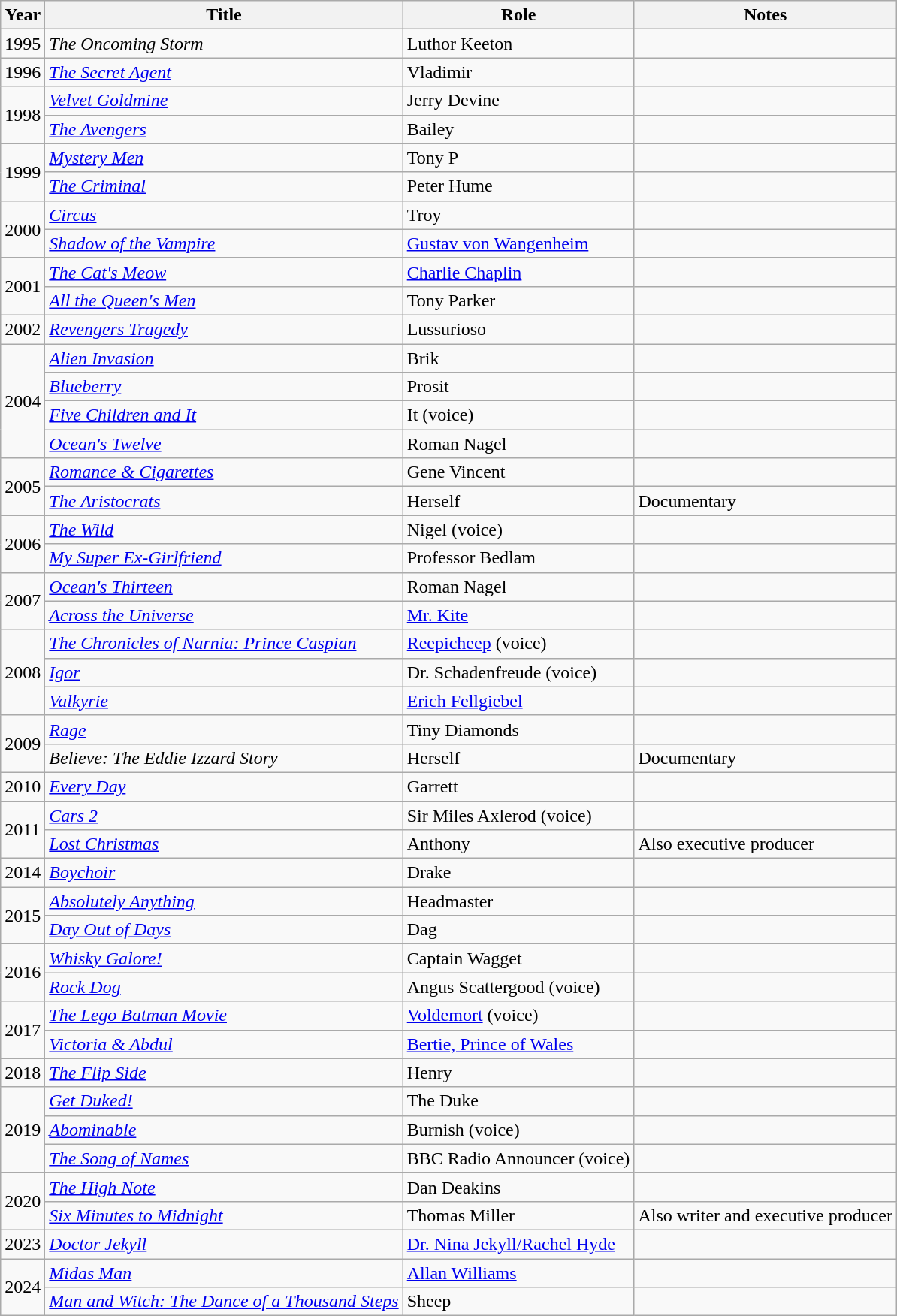<table class="wikitable sortable">
<tr>
<th>Year</th>
<th>Title</th>
<th>Role</th>
<th class="unsortable">Notes</th>
</tr>
<tr>
<td>1995</td>
<td data-sort-value="Oncoming Storm, The"><em>The Oncoming Storm</em></td>
<td>Luthor Keeton</td>
<td></td>
</tr>
<tr>
<td>1996</td>
<td data-sort-value="Secret Agent, The"><em><a href='#'>The Secret Agent</a></em></td>
<td>Vladimir</td>
<td></td>
</tr>
<tr>
<td rowspan="2">1998</td>
<td><em><a href='#'>Velvet Goldmine</a></em></td>
<td>Jerry Devine</td>
<td></td>
</tr>
<tr>
<td data-sort-value="Avengers, The"><em><a href='#'>The Avengers</a></em></td>
<td>Bailey</td>
<td></td>
</tr>
<tr>
<td rowspan="2">1999</td>
<td><em><a href='#'>Mystery Men</a></em></td>
<td>Tony P</td>
<td></td>
</tr>
<tr>
<td data-sort-value="Criminal, The"><em><a href='#'>The Criminal</a></em></td>
<td>Peter Hume</td>
<td></td>
</tr>
<tr>
<td rowspan="2">2000</td>
<td><em><a href='#'>Circus</a></em></td>
<td>Troy</td>
<td></td>
</tr>
<tr>
<td><em><a href='#'>Shadow of the Vampire</a></em></td>
<td><a href='#'>Gustav von Wangenheim</a></td>
<td></td>
</tr>
<tr>
<td rowspan="2">2001</td>
<td data-sort-value="Cat's Meow, The"><em><a href='#'>The Cat's Meow</a></em></td>
<td><a href='#'>Charlie Chaplin</a></td>
<td></td>
</tr>
<tr>
<td><em><a href='#'>All the Queen's Men</a></em></td>
<td>Tony Parker</td>
<td></td>
</tr>
<tr>
<td>2002</td>
<td><em><a href='#'>Revengers Tragedy</a></em></td>
<td>Lussurioso</td>
<td></td>
</tr>
<tr>
<td rowspan="4">2004</td>
<td><em><a href='#'>Alien Invasion</a></em></td>
<td>Brik</td>
<td></td>
</tr>
<tr>
<td><em><a href='#'>Blueberry</a></em></td>
<td>Prosit</td>
<td></td>
</tr>
<tr>
<td><em><a href='#'>Five Children and It</a></em></td>
<td>It (voice)</td>
<td></td>
</tr>
<tr>
<td><em><a href='#'>Ocean's Twelve</a></em></td>
<td>Roman Nagel</td>
<td></td>
</tr>
<tr>
<td rowspan="2">2005</td>
<td><em><a href='#'>Romance & Cigarettes</a></em></td>
<td>Gene Vincent</td>
<td></td>
</tr>
<tr>
<td data-sort-value="Aristocrats, The"><em><a href='#'>The Aristocrats</a></em></td>
<td>Herself</td>
<td>Documentary</td>
</tr>
<tr>
<td rowspan="2">2006</td>
<td data-sort-value="Wild, The"><em><a href='#'>The Wild</a></em></td>
<td>Nigel (voice)</td>
<td></td>
</tr>
<tr>
<td><em><a href='#'>My Super Ex-Girlfriend</a></em></td>
<td>Professor Bedlam</td>
<td></td>
</tr>
<tr>
<td rowspan="2">2007</td>
<td><em><a href='#'>Ocean's Thirteen</a></em></td>
<td>Roman Nagel</td>
<td></td>
</tr>
<tr>
<td><em><a href='#'>Across the Universe</a></em></td>
<td><a href='#'>Mr. Kite</a></td>
<td></td>
</tr>
<tr>
<td rowspan="3">2008</td>
<td data-sort-value="Chronicles of Narnia: Prince Caspian, The"><em><a href='#'>The Chronicles of Narnia: Prince Caspian</a></em></td>
<td><a href='#'>Reepicheep</a> (voice)</td>
<td></td>
</tr>
<tr>
<td><em><a href='#'>Igor</a></em></td>
<td>Dr. Schadenfreude (voice)</td>
<td></td>
</tr>
<tr>
<td><em><a href='#'>Valkyrie</a></em></td>
<td><a href='#'>Erich Fellgiebel</a></td>
<td></td>
</tr>
<tr>
<td rowspan="2">2009</td>
<td><em><a href='#'>Rage</a></em></td>
<td>Tiny Diamonds</td>
<td></td>
</tr>
<tr>
<td><em>Believe: The Eddie Izzard Story</em></td>
<td>Herself</td>
<td>Documentary</td>
</tr>
<tr>
<td>2010</td>
<td><em><a href='#'>Every Day</a></em></td>
<td>Garrett</td>
<td></td>
</tr>
<tr>
<td rowspan="2">2011</td>
<td><em><a href='#'>Cars 2</a></em></td>
<td>Sir Miles Axlerod (voice)</td>
<td></td>
</tr>
<tr>
<td><em><a href='#'>Lost Christmas</a></em></td>
<td>Anthony</td>
<td>Also executive producer</td>
</tr>
<tr>
<td>2014</td>
<td><em><a href='#'>Boychoir</a></em></td>
<td>Drake</td>
<td></td>
</tr>
<tr>
<td rowspan="2">2015</td>
<td><em><a href='#'>Absolutely Anything</a></em></td>
<td>Headmaster</td>
<td></td>
</tr>
<tr>
<td><em><a href='#'>Day Out of Days</a></em></td>
<td>Dag</td>
<td></td>
</tr>
<tr>
<td rowspan="2">2016</td>
<td><em><a href='#'>Whisky Galore!</a></em></td>
<td>Captain Wagget</td>
<td></td>
</tr>
<tr>
<td><em><a href='#'>Rock Dog</a></em></td>
<td>Angus Scattergood (voice)</td>
<td></td>
</tr>
<tr>
<td rowspan="2">2017</td>
<td data-sort-value="Lego Batman Movie, The"><em><a href='#'>The Lego Batman Movie</a></em></td>
<td><a href='#'>Voldemort</a> (voice)</td>
<td></td>
</tr>
<tr>
<td><em><a href='#'>Victoria & Abdul</a></em></td>
<td><a href='#'>Bertie, Prince of Wales</a></td>
<td></td>
</tr>
<tr>
<td>2018</td>
<td><em><a href='#'>The Flip Side</a></em></td>
<td>Henry</td>
<td></td>
</tr>
<tr>
<td rowspan="3">2019</td>
<td><em><a href='#'>Get Duked!</a></em></td>
<td>The Duke</td>
<td></td>
</tr>
<tr>
<td><em><a href='#'>Abominable</a></em></td>
<td>Burnish (voice)</td>
<td></td>
</tr>
<tr>
<td data-sort-value="Song of Names, The"><em><a href='#'>The Song of Names</a></em></td>
<td>BBC Radio Announcer (voice)</td>
<td></td>
</tr>
<tr>
<td rowspan="2">2020</td>
<td data-sort-value="High Note, The"><em><a href='#'>The High Note</a></em></td>
<td>Dan Deakins</td>
<td></td>
</tr>
<tr>
<td><em><a href='#'>Six Minutes to Midnight</a></em></td>
<td>Thomas Miller</td>
<td>Also writer and executive producer</td>
</tr>
<tr>
<td>2023</td>
<td><em><a href='#'>Doctor Jekyll</a></em></td>
<td><a href='#'>Dr. Nina Jekyll/Rachel Hyde</a></td>
<td></td>
</tr>
<tr>
<td rowspan="2">2024</td>
<td><em><a href='#'>Midas Man</a></em></td>
<td><a href='#'>Allan Williams</a></td>
</tr>
<tr>
<td><em><a href='#'>Man and Witch: The Dance of a Thousand Steps</a></em></td>
<td>Sheep</td>
<td></td>
</tr>
</table>
